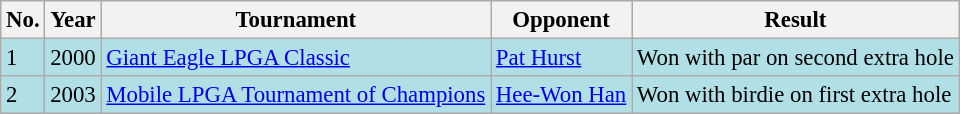<table class="wikitable" style="font-size:95%;">
<tr>
<th>No.</th>
<th>Year</th>
<th>Tournament</th>
<th>Opponent</th>
<th>Result</th>
</tr>
<tr style="background:#B0E0E6;">
<td>1</td>
<td>2000</td>
<td><a href='#'>Giant Eagle LPGA Classic</a></td>
<td> <a href='#'>Pat Hurst</a></td>
<td>Won with par on second extra hole</td>
</tr>
<tr style="background:#B0E0E6;">
<td>2</td>
<td>2003</td>
<td><a href='#'>Mobile LPGA Tournament of Champions</a></td>
<td> <a href='#'>Hee-Won Han</a></td>
<td>Won with birdie on first extra hole</td>
</tr>
</table>
